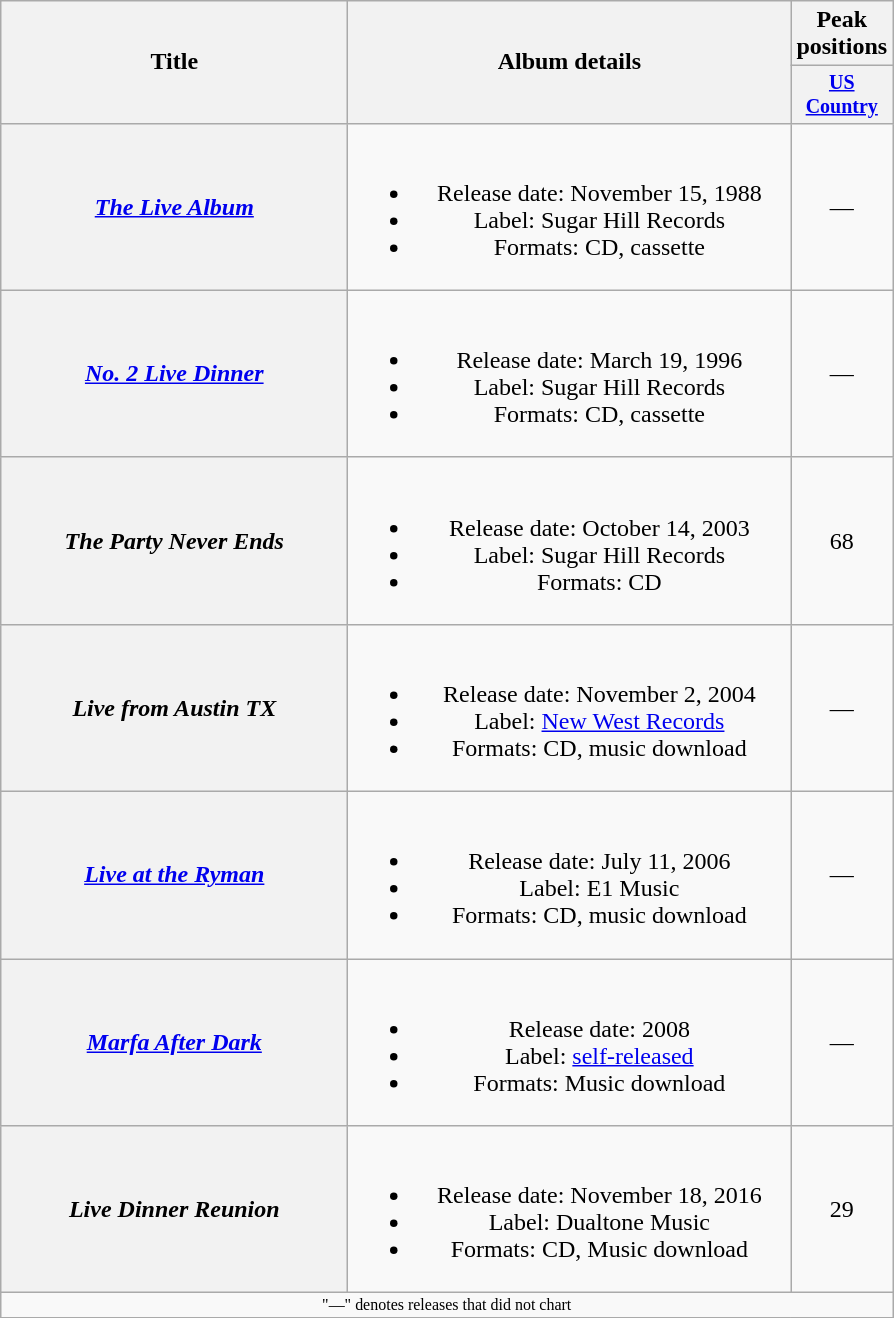<table class="wikitable plainrowheaders" style="text-align:center;">
<tr>
<th rowspan="2" style="width:14em;">Title</th>
<th rowspan="2" style="width:18em;">Album details</th>
<th colspan="1">Peak positions</th>
</tr>
<tr style="font-size:smaller;">
<th width="45"><a href='#'>US Country</a><br></th>
</tr>
<tr>
<th scope="row"><em><a href='#'>The Live Album</a></em></th>
<td><br><ul><li>Release date: November 15, 1988</li><li>Label: Sugar Hill Records</li><li>Formats: CD, cassette</li></ul></td>
<td>—</td>
</tr>
<tr>
<th scope="row"><em><a href='#'>No. 2 Live Dinner</a></em></th>
<td><br><ul><li>Release date: March 19, 1996</li><li>Label: Sugar Hill Records</li><li>Formats: CD, cassette</li></ul></td>
<td>—</td>
</tr>
<tr>
<th scope="row"><em>The Party Never Ends</em></th>
<td><br><ul><li>Release date: October 14, 2003</li><li>Label: Sugar Hill Records</li><li>Formats: CD</li></ul></td>
<td>68</td>
</tr>
<tr>
<th scope="row"><em>Live from Austin TX</em></th>
<td><br><ul><li>Release date: November 2, 2004</li><li>Label: <a href='#'>New West Records</a></li><li>Formats: CD, music download</li></ul></td>
<td>—</td>
</tr>
<tr>
<th scope="row"><em><a href='#'>Live at the Ryman</a></em></th>
<td><br><ul><li>Release date: July 11, 2006</li><li>Label: E1 Music</li><li>Formats: CD, music download</li></ul></td>
<td>—</td>
</tr>
<tr>
<th scope="row"><em><a href='#'>Marfa After Dark</a></em></th>
<td><br><ul><li>Release date: 2008</li><li>Label: <a href='#'>self-released</a></li><li>Formats: Music download</li></ul></td>
<td>—</td>
</tr>
<tr>
<th scope="row"><em>Live Dinner Reunion</em></th>
<td><br><ul><li>Release date:  November 18, 2016</li><li>Label: Dualtone Music</li><li>Formats: CD, Music download</li></ul></td>
<td>29</td>
</tr>
<tr>
<td colspan="10" style="font-size:8pt">"—" denotes releases that did not chart</td>
</tr>
<tr>
</tr>
</table>
